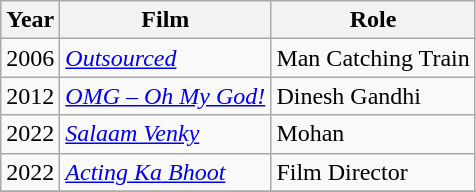<table class="wikitable sortable">
<tr>
<th>Year</th>
<th>Film</th>
<th>Role</th>
</tr>
<tr>
<td>2006</td>
<td><em><a href='#'> Outsourced</a></em></td>
<td>Man Catching Train</td>
</tr>
<tr>
<td>2012</td>
<td><em><a href='#'>OMG – Oh My God!</a></em></td>
<td>Dinesh Gandhi</td>
</tr>
<tr>
<td>2022</td>
<td><em><a href='#'>Salaam Venky</a></em></td>
<td>Mohan</td>
</tr>
<tr>
<td>2022</td>
<td><em><a href='#'>Acting Ka Bhoot</a></em></td>
<td>Film Director</td>
</tr>
<tr>
</tr>
</table>
